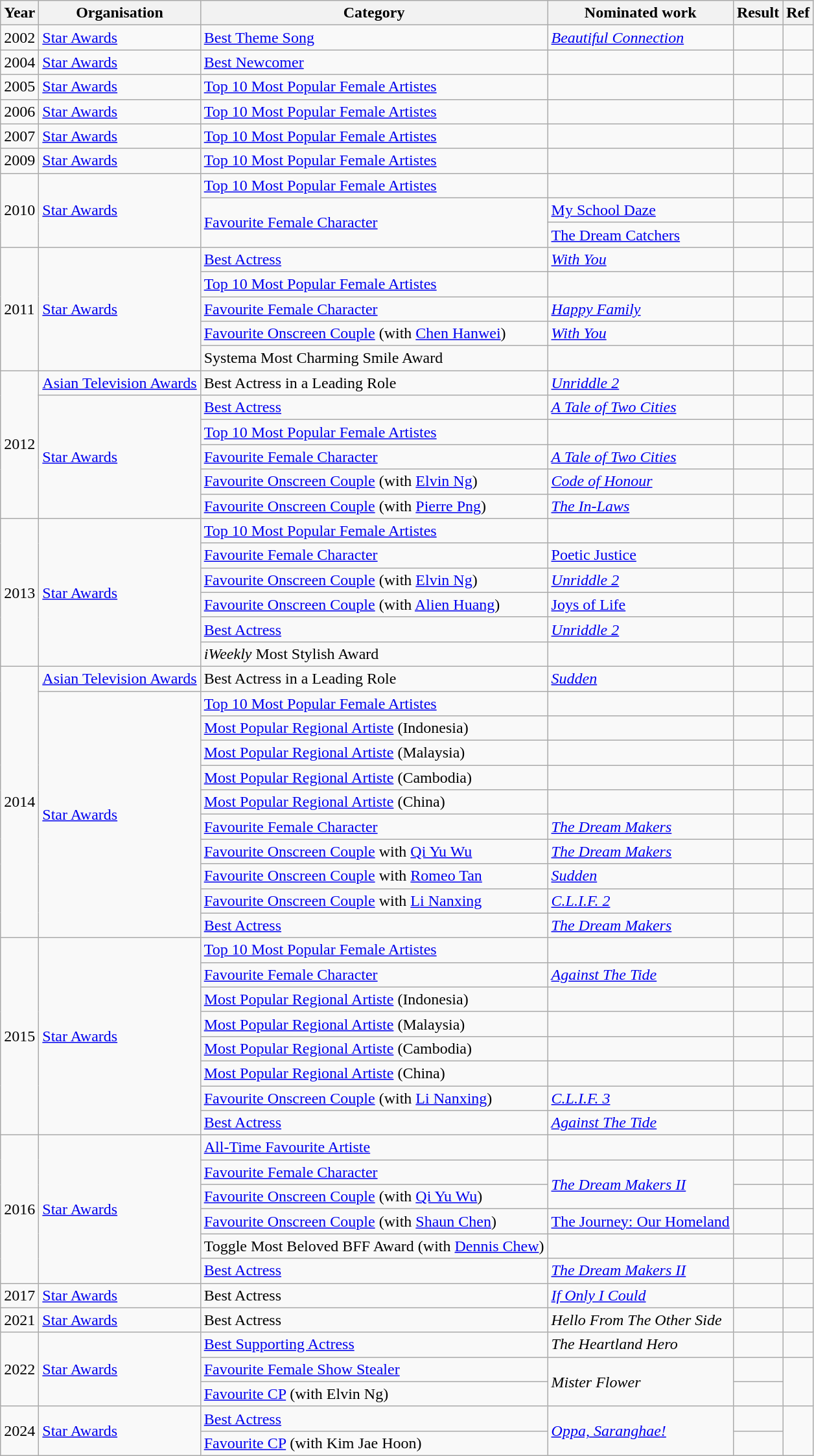<table class="wikitable sortable">
<tr>
<th>Year</th>
<th>Organisation</th>
<th>Category</th>
<th>Nominated work</th>
<th>Result</th>
<th class="unsortable">Ref</th>
</tr>
<tr>
<td>2002</td>
<td><a href='#'>Star Awards</a></td>
<td><a href='#'>Best Theme Song</a></td>
<td><em><a href='#'>Beautiful Connection</a></em></td>
<td></td>
<td></td>
</tr>
<tr>
<td>2004</td>
<td><a href='#'>Star Awards</a></td>
<td><a href='#'>Best Newcomer</a></td>
<td></td>
<td></td>
<td></td>
</tr>
<tr>
<td>2005</td>
<td><a href='#'>Star Awards</a></td>
<td><a href='#'>Top 10 Most Popular Female Artistes</a></td>
<td></td>
<td></td>
<td></td>
</tr>
<tr>
<td>2006</td>
<td><a href='#'>Star Awards</a></td>
<td><a href='#'>Top 10 Most Popular Female Artistes</a></td>
<td></td>
<td></td>
<td></td>
</tr>
<tr>
<td>2007</td>
<td><a href='#'>Star Awards</a></td>
<td><a href='#'>Top 10 Most Popular Female Artistes</a></td>
<td></td>
<td></td>
<td></td>
</tr>
<tr>
<td>2009</td>
<td><a href='#'>Star Awards</a></td>
<td><a href='#'>Top 10 Most Popular Female Artistes</a></td>
<td></td>
<td></td>
<td></td>
</tr>
<tr>
<td rowspan="3">2010</td>
<td rowspan="3"><a href='#'>Star Awards</a></td>
<td><a href='#'>Top 10 Most Popular Female Artistes</a></td>
<td></td>
<td></td>
<td></td>
</tr>
<tr>
<td rowspan="2"><a href='#'>Favourite Female Character</a></td>
<td><a href='#'>My School Daze</a> </td>
<td></td>
<td></td>
</tr>
<tr>
<td><a href='#'>The Dream Catchers</a> </td>
<td></td>
<td></td>
</tr>
<tr>
<td rowspan="5">2011</td>
<td rowspan="5"><a href='#'>Star Awards</a></td>
<td><a href='#'>Best Actress</a></td>
<td><em><a href='#'>With You</a></em> </td>
<td></td>
<td></td>
</tr>
<tr>
<td><a href='#'>Top 10 Most Popular Female Artistes</a></td>
<td></td>
<td></td>
<td></td>
</tr>
<tr>
<td><a href='#'>Favourite Female Character</a></td>
<td><em><a href='#'>Happy Family</a></em> </td>
<td></td>
<td></td>
</tr>
<tr>
<td><a href='#'>Favourite Onscreen Couple</a> (with <a href='#'>Chen Hanwei</a>)</td>
<td><em><a href='#'>With You</a></em> </td>
<td></td>
<td></td>
</tr>
<tr>
<td>Systema Most Charming Smile Award</td>
<td></td>
<td></td>
<td></td>
</tr>
<tr>
<td rowspan="6">2012</td>
<td><a href='#'>Asian Television Awards</a></td>
<td>Best Actress in a Leading Role</td>
<td><em><a href='#'>Unriddle 2</a></em> </td>
<td></td>
<td></td>
</tr>
<tr>
<td rowspan="5"><a href='#'>Star Awards</a></td>
<td><a href='#'>Best Actress</a></td>
<td><em><a href='#'>A Tale of Two Cities</a></em> </td>
<td></td>
<td></td>
</tr>
<tr>
<td><a href='#'>Top 10 Most Popular Female Artistes</a></td>
<td></td>
<td></td>
<td></td>
</tr>
<tr>
<td><a href='#'>Favourite Female Character</a></td>
<td><em><a href='#'>A Tale of Two Cities</a></em> </td>
<td></td>
<td></td>
</tr>
<tr>
<td><a href='#'>Favourite Onscreen Couple</a> (with <a href='#'>Elvin Ng</a>)</td>
<td><em><a href='#'>Code of Honour</a></em> </td>
<td></td>
<td></td>
</tr>
<tr>
<td><a href='#'>Favourite Onscreen Couple</a> (with <a href='#'>Pierre Png</a>)</td>
<td><em><a href='#'>The In-Laws</a></em> </td>
<td></td>
<td></td>
</tr>
<tr>
<td rowspan="6">2013</td>
<td rowspan="6"><a href='#'>Star Awards</a></td>
<td><a href='#'>Top 10 Most Popular Female Artistes</a></td>
<td></td>
<td></td>
<td></td>
</tr>
<tr>
<td><a href='#'>Favourite Female Character</a></td>
<td><a href='#'>Poetic Justice</a> </td>
<td></td>
<td></td>
</tr>
<tr>
<td><a href='#'>Favourite Onscreen Couple</a> (with <a href='#'>Elvin Ng</a>)</td>
<td><em><a href='#'>Unriddle 2</a></em> </td>
<td></td>
<td></td>
</tr>
<tr>
<td><a href='#'>Favourite Onscreen Couple</a> (with <a href='#'>Alien Huang</a>)</td>
<td><a href='#'>Joys of Life</a> </td>
<td></td>
<td></td>
</tr>
<tr>
<td><a href='#'>Best Actress</a></td>
<td><em><a href='#'>Unriddle 2</a></em> </td>
<td></td>
<td></td>
</tr>
<tr>
<td><em>iWeekly</em> Most Stylish Award</td>
<td></td>
<td></td>
</tr>
<tr>
<td rowspan="11">2014</td>
<td><a href='#'>Asian Television Awards</a></td>
<td>Best Actress in a Leading Role</td>
<td><em><a href='#'>Sudden</a></em> </td>
<td></td>
<td></td>
</tr>
<tr>
<td rowspan="10"><a href='#'>Star Awards</a></td>
<td><a href='#'>Top 10 Most Popular Female Artistes</a></td>
<td></td>
<td></td>
<td></td>
</tr>
<tr>
<td><a href='#'>Most Popular Regional Artiste</a> (Indonesia)</td>
<td></td>
<td></td>
<td></td>
</tr>
<tr>
<td><a href='#'>Most Popular Regional Artiste</a> (Malaysia)</td>
<td></td>
<td></td>
<td></td>
</tr>
<tr>
<td><a href='#'>Most Popular Regional Artiste</a> (Cambodia)</td>
<td></td>
<td></td>
<td></td>
</tr>
<tr>
<td><a href='#'>Most Popular Regional Artiste</a> (China)</td>
<td></td>
<td></td>
<td></td>
</tr>
<tr>
<td><a href='#'>Favourite Female Character</a></td>
<td><em><a href='#'>The Dream Makers</a></em> </td>
<td></td>
<td></td>
</tr>
<tr>
<td><a href='#'>Favourite Onscreen Couple</a> with <a href='#'>Qi Yu Wu</a></td>
<td><em><a href='#'>The Dream Makers</a></em> </td>
<td></td>
<td></td>
</tr>
<tr>
<td><a href='#'>Favourite Onscreen Couple</a> with <a href='#'>Romeo Tan</a></td>
<td><em><a href='#'>Sudden</a></em> </td>
<td></td>
<td></td>
</tr>
<tr>
<td><a href='#'>Favourite Onscreen Couple</a> with <a href='#'>Li Nanxing</a></td>
<td><em><a href='#'>C.L.I.F. 2</a></em> </td>
<td></td>
<td></td>
</tr>
<tr>
<td><a href='#'>Best Actress</a></td>
<td><em><a href='#'>The Dream Makers</a></em> </td>
<td></td>
<td></td>
</tr>
<tr>
<td rowspan="8">2015</td>
<td rowspan="8"><a href='#'>Star Awards</a></td>
<td><a href='#'>Top 10 Most Popular Female Artistes</a></td>
<td></td>
<td></td>
<td></td>
</tr>
<tr>
<td><a href='#'>Favourite Female Character</a></td>
<td><em><a href='#'>Against The Tide</a></em> </td>
<td></td>
<td></td>
</tr>
<tr>
<td><a href='#'>Most Popular Regional Artiste</a> (Indonesia)</td>
<td></td>
<td></td>
<td></td>
</tr>
<tr>
<td><a href='#'>Most Popular Regional Artiste</a> (Malaysia)</td>
<td></td>
<td></td>
<td></td>
</tr>
<tr>
<td><a href='#'>Most Popular Regional Artiste</a> (Cambodia)</td>
<td></td>
<td></td>
<td></td>
</tr>
<tr>
<td><a href='#'>Most Popular Regional Artiste</a> (China)</td>
<td></td>
<td></td>
<td></td>
</tr>
<tr>
<td><a href='#'>Favourite Onscreen Couple</a> (with <a href='#'>Li Nanxing</a>)</td>
<td><em><a href='#'>C.L.I.F. 3</a></em> </td>
<td></td>
<td></td>
</tr>
<tr>
<td><a href='#'>Best Actress</a></td>
<td><em><a href='#'>Against The Tide</a></em> </td>
<td></td>
<td></td>
</tr>
<tr>
<td rowspan="6">2016</td>
<td rowspan="6"><a href='#'>Star Awards</a></td>
<td><a href='#'>All-Time Favourite Artiste</a></td>
<td></td>
<td></td>
<td></td>
</tr>
<tr>
<td><a href='#'>Favourite Female Character</a></td>
<td rowspan="2"><em><a href='#'>The Dream Makers II</a></em> <br> </td>
<td></td>
<td></td>
</tr>
<tr>
<td><a href='#'>Favourite Onscreen Couple</a> (with <a href='#'>Qi Yu Wu</a>)</td>
<td></td>
<td></td>
</tr>
<tr>
<td><a href='#'>Favourite Onscreen Couple</a> (with <a href='#'>Shaun Chen</a>)</td>
<td><a href='#'>The Journey: Our Homeland</a> </td>
<td></td>
<td></td>
</tr>
<tr>
<td>Toggle Most Beloved BFF Award (with <a href='#'>Dennis Chew</a>)</td>
<td></td>
<td></td>
<td></td>
</tr>
<tr>
<td><a href='#'>Best Actress</a></td>
<td><em><a href='#'>The Dream Makers II</a></em> </td>
<td></td>
<td></td>
</tr>
<tr>
<td>2017</td>
<td><a href='#'>Star Awards</a></td>
<td>Best Actress</td>
<td><em><a href='#'>If Only I Could</a></em> </td>
<td></td>
<td></td>
</tr>
<tr>
<td>2021</td>
<td><a href='#'>Star Awards</a></td>
<td>Best Actress</td>
<td><em>Hello From The Other Side</em> </td>
<td></td>
<td></td>
</tr>
<tr>
<td rowspan="3">2022</td>
<td rowspan="3"><a href='#'>Star Awards</a></td>
<td><a href='#'>Best Supporting Actress</a></td>
<td><em>The Heartland Hero</em> </td>
<td></td>
<td></td>
</tr>
<tr>
<td><a href='#'>Favourite Female Show Stealer</a></td>
<td rowspan="2"><em>Mister Flower</em> </td>
<td></td>
<td rowspan="2"></td>
</tr>
<tr>
<td><a href='#'>Favourite CP</a> (with Elvin Ng)</td>
<td></td>
</tr>
<tr>
<td rowspan="2">2024</td>
<td rowspan="2"><a href='#'>Star Awards</a></td>
<td><a href='#'>Best Actress</a></td>
<td rowspan="2"><em><a href='#'>Oppa, Saranghae!</a></em> </td>
<td></td>
<td rowspan="2"></td>
</tr>
<tr>
<td><a href='#'>Favourite CP</a> (with Kim Jae Hoon)</td>
<td></td>
</tr>
</table>
